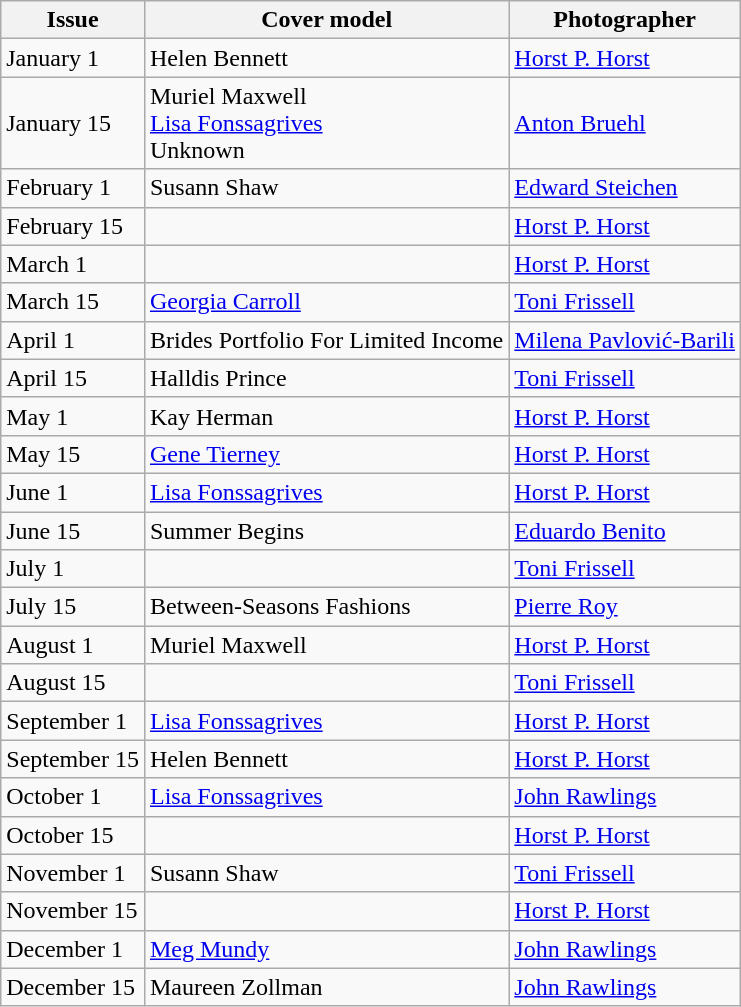<table class="sortable wikitable">
<tr>
<th>Issue</th>
<th>Cover model</th>
<th>Photographer</th>
</tr>
<tr>
<td>January 1</td>
<td>Helen Bennett</td>
<td><a href='#'>Horst P. Horst</a></td>
</tr>
<tr>
<td>January 15</td>
<td>Muriel Maxwell <br><a href='#'>Lisa Fonssagrives</a> <br> Unknown</td>
<td><a href='#'>Anton Bruehl</a></td>
</tr>
<tr>
<td>February 1</td>
<td>Susann Shaw</td>
<td><a href='#'>Edward Steichen</a></td>
</tr>
<tr>
<td>February 15</td>
<td></td>
<td><a href='#'>Horst P. Horst</a></td>
</tr>
<tr>
<td>March 1</td>
<td></td>
<td><a href='#'>Horst P. Horst</a></td>
</tr>
<tr>
<td>March 15</td>
<td><a href='#'>Georgia Carroll</a></td>
<td><a href='#'>Toni Frissell</a></td>
</tr>
<tr>
<td>April 1</td>
<td>Brides Portfolio For Limited Income</td>
<td><a href='#'>Milena Pavlović-Barili</a></td>
</tr>
<tr>
<td>April 15</td>
<td>Halldis Prince</td>
<td><a href='#'>Toni Frissell</a></td>
</tr>
<tr>
<td>May 1</td>
<td>Kay Herman</td>
<td><a href='#'>Horst P. Horst</a></td>
</tr>
<tr>
<td>May 15</td>
<td><a href='#'>Gene Tierney</a></td>
<td><a href='#'>Horst P. Horst</a></td>
</tr>
<tr>
<td>June 1</td>
<td><a href='#'>Lisa Fonssagrives</a></td>
<td><a href='#'>Horst P. Horst</a></td>
</tr>
<tr>
<td>June 15</td>
<td>Summer Begins</td>
<td><a href='#'>Eduardo Benito</a></td>
</tr>
<tr>
<td>July 1</td>
<td></td>
<td><a href='#'>Toni Frissell</a></td>
</tr>
<tr>
<td>July 15</td>
<td>Between-Seasons Fashions</td>
<td><a href='#'>Pierre Roy</a></td>
</tr>
<tr>
<td>August 1</td>
<td>Muriel Maxwell</td>
<td><a href='#'>Horst P. Horst</a></td>
</tr>
<tr>
<td>August 15</td>
<td></td>
<td><a href='#'>Toni Frissell</a></td>
</tr>
<tr>
<td>September 1</td>
<td><a href='#'>Lisa Fonssagrives</a></td>
<td><a href='#'>Horst P. Horst</a></td>
</tr>
<tr>
<td>September 15</td>
<td>Helen Bennett</td>
<td><a href='#'>Horst P. Horst</a></td>
</tr>
<tr>
<td>October 1</td>
<td><a href='#'>Lisa Fonssagrives</a></td>
<td><a href='#'>John Rawlings</a></td>
</tr>
<tr>
<td>October 15</td>
<td></td>
<td><a href='#'>Horst P. Horst</a></td>
</tr>
<tr>
<td>November 1</td>
<td>Susann Shaw</td>
<td><a href='#'>Toni Frissell</a></td>
</tr>
<tr>
<td>November 15</td>
<td></td>
<td><a href='#'>Horst P. Horst</a></td>
</tr>
<tr>
<td>December 1</td>
<td><a href='#'>Meg Mundy</a></td>
<td><a href='#'>John Rawlings</a></td>
</tr>
<tr>
<td>December 15</td>
<td>Maureen Zollman</td>
<td><a href='#'>John Rawlings</a></td>
</tr>
</table>
